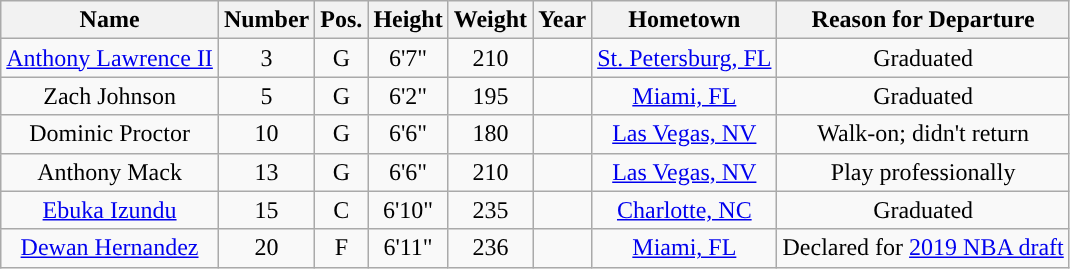<table class="wikitable sortable" border="1" style="text-align:center;">
<tr align=center>
<th>Name</th>
<th>Number</th>
<th>Pos.</th>
<th>Height</th>
<th>Weight</th>
<th>Year</th>
<th>Hometown</th>
<th>Reason for Departure</th>
</tr>
<tr>
<td><a href='#'>Anthony Lawrence II</a></td>
<td>3</td>
<td>G</td>
<td>6'7"</td>
<td>210</td>
<td></td>
<td><a href='#'>St. Petersburg, FL</a></td>
<td>Graduated</td>
</tr>
<tr>
<td>Zach Johnson</td>
<td>5</td>
<td>G</td>
<td>6'2"</td>
<td>195</td>
<td></td>
<td><a href='#'>Miami, FL</a></td>
<td>Graduated</td>
</tr>
<tr>
<td>Dominic Proctor</td>
<td>10</td>
<td>G</td>
<td>6'6"</td>
<td>180</td>
<td></td>
<td><a href='#'>Las Vegas, NV</a></td>
<td>Walk-on; didn't return</td>
</tr>
<tr>
<td>Anthony Mack</td>
<td>13</td>
<td>G</td>
<td>6'6"</td>
<td>210</td>
<td></td>
<td><a href='#'>Las Vegas, NV</a></td>
<td>Play professionally</td>
</tr>
<tr>
<td><a href='#'>Ebuka Izundu</a></td>
<td>15</td>
<td>C</td>
<td>6'10"</td>
<td>235</td>
<td></td>
<td><a href='#'>Charlotte, NC</a></td>
<td>Graduated</td>
</tr>
<tr>
<td><a href='#'>Dewan Hernandez</a></td>
<td>20</td>
<td>F</td>
<td>6'11"</td>
<td>236</td>
<td></td>
<td><a href='#'>Miami, FL</a></td>
<td>Declared for <a href='#'>2019 NBA draft</a></td>
</tr>
</table>
